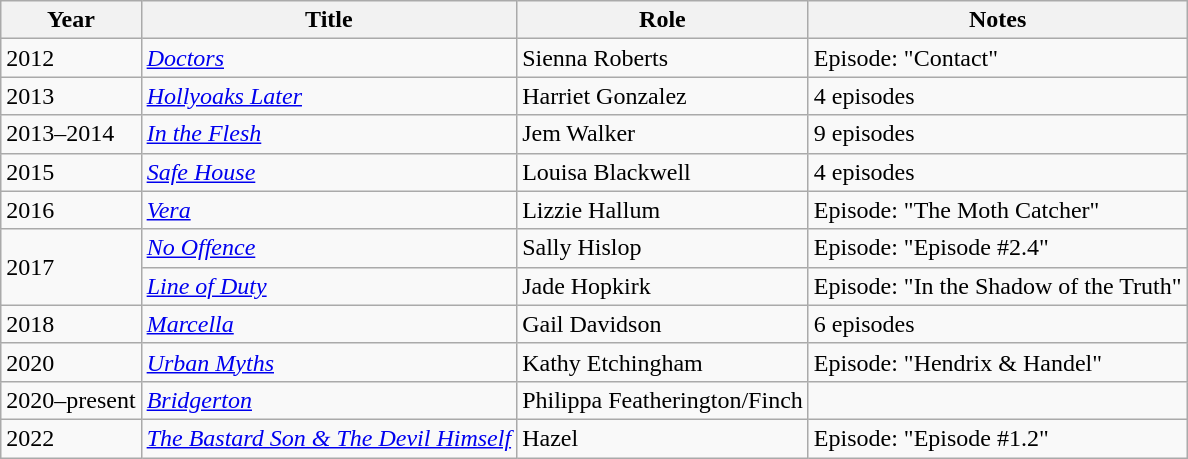<table class="wikitable sortable">
<tr>
<th>Year</th>
<th>Title</th>
<th>Role</th>
<th>Notes</th>
</tr>
<tr>
<td>2012</td>
<td><em><a href='#'>Doctors</a></em></td>
<td>Sienna Roberts</td>
<td>Episode: "Contact"</td>
</tr>
<tr>
<td>2013</td>
<td><em><a href='#'>Hollyoaks Later</a></em></td>
<td>Harriet Gonzalez</td>
<td>4 episodes</td>
</tr>
<tr>
<td>2013–2014</td>
<td><em><a href='#'>In the Flesh</a></em></td>
<td>Jem Walker</td>
<td>9 episodes</td>
</tr>
<tr>
<td>2015</td>
<td><em><a href='#'>Safe House</a></em></td>
<td>Louisa Blackwell</td>
<td>4 episodes</td>
</tr>
<tr>
<td>2016</td>
<td><em><a href='#'>Vera</a></em></td>
<td>Lizzie Hallum</td>
<td>Episode: "The Moth Catcher"</td>
</tr>
<tr>
<td rowspan="2">2017</td>
<td><em><a href='#'>No Offence</a></em></td>
<td>Sally Hislop</td>
<td>Episode: "Episode #2.4"</td>
</tr>
<tr>
<td><em><a href='#'>Line of Duty</a></em></td>
<td>Jade Hopkirk</td>
<td>Episode: "In the Shadow of the Truth"</td>
</tr>
<tr>
<td>2018</td>
<td><em><a href='#'>Marcella</a></em></td>
<td>Gail Davidson</td>
<td>6 episodes</td>
</tr>
<tr>
<td>2020</td>
<td><em><a href='#'>Urban Myths</a></em></td>
<td>Kathy Etchingham</td>
<td>Episode: "Hendrix & Handel"</td>
</tr>
<tr>
<td>2020–present</td>
<td><em><a href='#'>Bridgerton</a></em></td>
<td>Philippa Featherington/Finch</td>
<td></td>
</tr>
<tr>
<td>2022</td>
<td><em><a href='#'>The Bastard Son & The Devil Himself</a></em></td>
<td>Hazel</td>
<td>Episode: "Episode #1.2"</td>
</tr>
</table>
